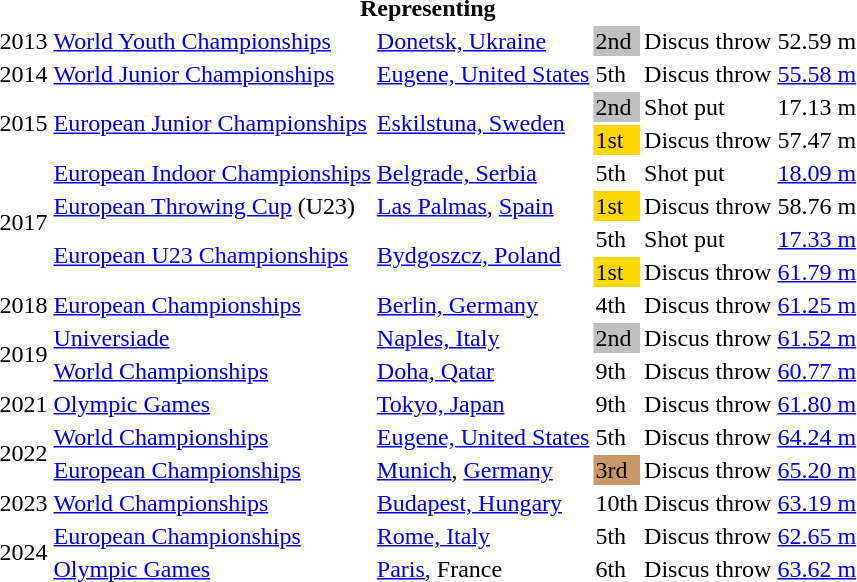<table>
<tr>
<th colspan="6">Representing </th>
</tr>
<tr>
<td>2013</td>
<td><a href='#'>World Youth Championships</a></td>
<td><a href='#'>Donetsk, Ukraine</a></td>
<td bgcolor=silver>2nd</td>
<td>Discus throw</td>
<td>52.59 m</td>
</tr>
<tr>
<td>2014</td>
<td><a href='#'>World Junior Championships</a></td>
<td><a href='#'>Eugene, United States</a></td>
<td>5th</td>
<td>Discus throw</td>
<td><a href='#'>55.58 m</a></td>
</tr>
<tr>
<td rowspan=2>2015</td>
<td rowspan=2><a href='#'>European Junior Championships</a></td>
<td rowspan=2><a href='#'>Eskilstuna, Sweden</a></td>
<td bgcolor=silver>2nd</td>
<td>Shot put</td>
<td>17.13 m</td>
</tr>
<tr>
<td bgcolor=gold>1st</td>
<td>Discus throw</td>
<td>57.47 m</td>
</tr>
<tr>
<td rowspan=4>2017</td>
<td><a href='#'>European Indoor Championships</a></td>
<td><a href='#'>Belgrade, Serbia</a></td>
<td>5th</td>
<td>Shot put</td>
<td><a href='#'>18.09 m</a></td>
</tr>
<tr>
<td><a href='#'>European Throwing Cup</a> (U23)</td>
<td><a href='#'>Las Palmas</a>, <a href='#'>Spain</a></td>
<td bgcolor=gold>1st</td>
<td>Discus throw</td>
<td>58.76 m</td>
</tr>
<tr>
<td rowspan=2><a href='#'>European U23 Championships</a></td>
<td rowspan=2><a href='#'>Bydgoszcz, Poland</a></td>
<td>5th</td>
<td>Shot put</td>
<td><a href='#'>17.33 m</a></td>
</tr>
<tr>
<td bgcolor=gold>1st</td>
<td>Discus throw</td>
<td><a href='#'>61.79 m</a></td>
</tr>
<tr>
<td>2018</td>
<td><a href='#'>European Championships</a></td>
<td><a href='#'>Berlin, Germany</a></td>
<td>4th</td>
<td>Discus throw</td>
<td><a href='#'>61.25 m</a></td>
</tr>
<tr>
<td rowspan=2>2019</td>
<td><a href='#'>Universiade</a></td>
<td><a href='#'>Naples, Italy</a></td>
<td bgcolor=silver>2nd</td>
<td>Discus throw</td>
<td><a href='#'>61.52 m</a></td>
</tr>
<tr>
<td><a href='#'>World Championships</a></td>
<td><a href='#'>Doha, Qatar</a></td>
<td>9th</td>
<td>Discus throw</td>
<td><a href='#'>60.77 m</a></td>
</tr>
<tr>
<td>2021</td>
<td><a href='#'>Olympic Games</a></td>
<td><a href='#'>Tokyo, Japan</a></td>
<td>9th</td>
<td>Discus throw</td>
<td><a href='#'>61.80 m</a></td>
</tr>
<tr>
<td rowspan=2>2022</td>
<td><a href='#'>World Championships</a></td>
<td><a href='#'>Eugene, United States</a></td>
<td>5th</td>
<td>Discus throw</td>
<td><a href='#'>64.24 m</a></td>
</tr>
<tr>
<td><a href='#'>European Championships</a></td>
<td><a href='#'>Munich</a>, <a href='#'>Germany</a></td>
<td bgcolor=cc9966>3rd</td>
<td>Discus throw</td>
<td><a href='#'>65.20 m</a></td>
</tr>
<tr>
<td>2023</td>
<td><a href='#'>World Championships</a></td>
<td><a href='#'>Budapest, Hungary</a></td>
<td>10th</td>
<td>Discus throw</td>
<td><a href='#'>63.19 m</a></td>
</tr>
<tr>
<td rowspan=2>2024</td>
<td><a href='#'>European Championships</a></td>
<td><a href='#'>Rome, Italy</a></td>
<td>5th</td>
<td>Discus throw</td>
<td><a href='#'>62.65 m</a></td>
</tr>
<tr>
<td><a href='#'>Olympic Games</a></td>
<td><a href='#'>Paris</a>, France</td>
<td>6th</td>
<td>Discus throw</td>
<td><a href='#'>63.62 m</a></td>
</tr>
</table>
